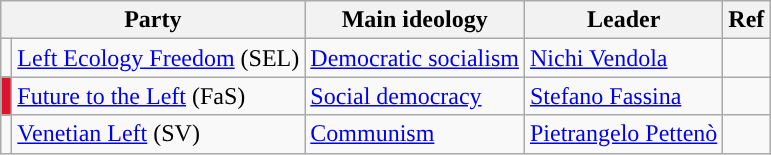<table class="wikitable">
<tr>
<th colspan=2>Party</th>
<th>Main ideology</th>
<th>Leader</th>
<th>Ref</th>
</tr>
<tr>
<td></td>
<td><a href='#'>Left Ecology Freedom</a> (SEL)</td>
<td><a href='#'>Democratic socialism</a></td>
<td><a href='#'>Nichi Vendola</a></td>
<td></td>
</tr>
<tr>
<td bgcolor="#DC142F"></td>
<td><a href='#'>Future to the Left</a> (FaS)</td>
<td><a href='#'>Social democracy</a></td>
<td><a href='#'>Stefano Fassina</a></td>
<td></td>
</tr>
<tr>
<td></td>
<td><a href='#'>Venetian Left</a> (SV)</td>
<td><a href='#'>Communism</a></td>
<td><a href='#'>Pietrangelo Pettenò</a></td>
<td></td>
</tr>
</table>
